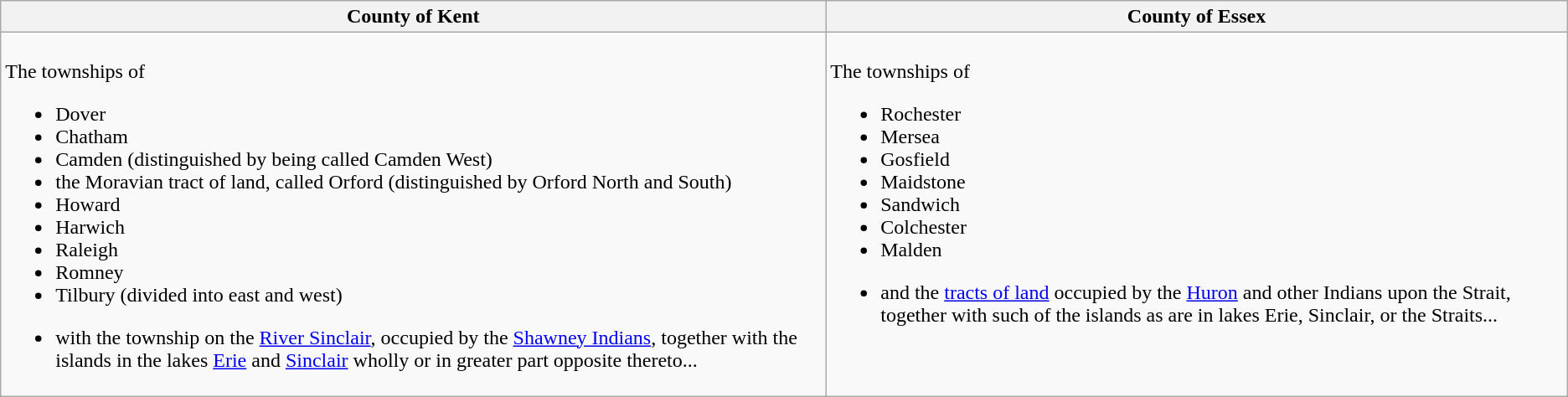<table class="wikitable">
<tr>
<th>County of Kent</th>
<th>County of Essex</th>
</tr>
<tr valign="top">
<td><br>The townships of
<ul><li>Dover</li><li>Chatham</li><li>Camden (distinguished by being called Camden West)</li><li>the Moravian tract of land, called Orford (distinguished by Orford North and South)</li><li>Howard</li><li>Harwich</li><li>Raleigh</li><li>Romney</li><li>Tilbury (divided into east and west)</li></ul><ul><li>with the township on the <a href='#'>River Sinclair</a>, occupied by the <a href='#'>Shawney Indians</a>, together with the islands in the lakes <a href='#'>Erie</a> and <a href='#'>Sinclair</a> wholly or in greater part opposite thereto...</li></ul></td>
<td><br>The townships of
<ul><li>Rochester</li><li>Mersea</li><li>Gosfield</li><li>Maidstone</li><li>Sandwich</li><li>Colchester</li><li>Malden</li></ul><ul><li>and the <a href='#'>tracts of land</a> occupied by the <a href='#'>Huron</a> and other Indians upon the Strait, together with such of the islands as are in lakes Erie, Sinclair, or the Straits...</li></ul></td>
</tr>
</table>
